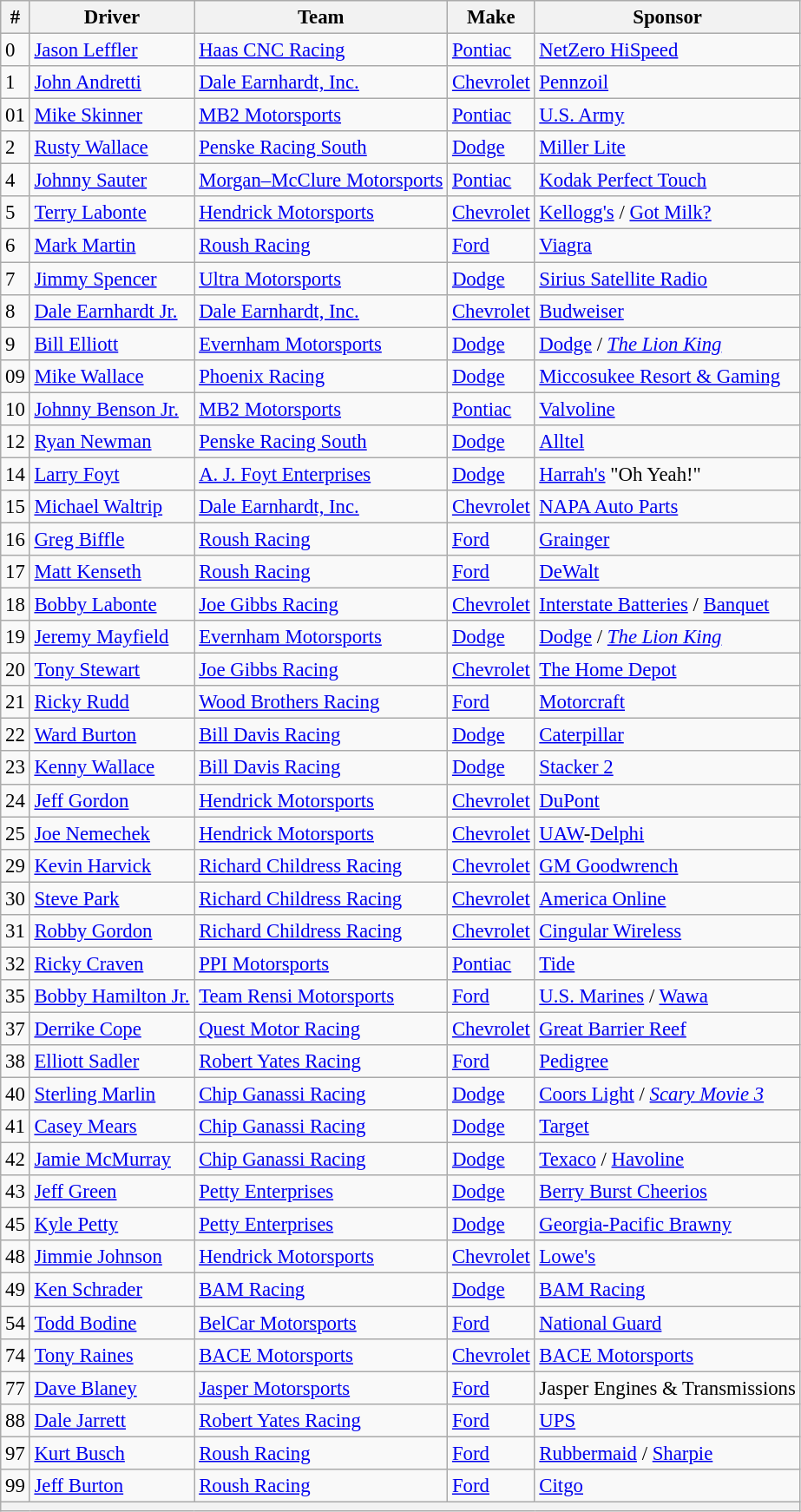<table class="wikitable" style="font-size:95%">
<tr>
<th>#</th>
<th>Driver</th>
<th>Team</th>
<th>Make</th>
<th>Sponsor</th>
</tr>
<tr>
<td>0</td>
<td><a href='#'>Jason Leffler</a></td>
<td><a href='#'>Haas CNC Racing</a></td>
<td><a href='#'>Pontiac</a></td>
<td><a href='#'>NetZero HiSpeed</a></td>
</tr>
<tr>
<td>1</td>
<td><a href='#'>John Andretti</a></td>
<td><a href='#'>Dale Earnhardt, Inc.</a></td>
<td><a href='#'>Chevrolet</a></td>
<td><a href='#'>Pennzoil</a></td>
</tr>
<tr>
<td>01</td>
<td><a href='#'>Mike Skinner</a></td>
<td><a href='#'>MB2 Motorsports</a></td>
<td><a href='#'>Pontiac</a></td>
<td><a href='#'>U.S. Army</a></td>
</tr>
<tr>
<td>2</td>
<td><a href='#'>Rusty Wallace</a></td>
<td><a href='#'>Penske Racing South</a></td>
<td><a href='#'>Dodge</a></td>
<td><a href='#'>Miller Lite</a></td>
</tr>
<tr>
<td>4</td>
<td><a href='#'>Johnny Sauter</a></td>
<td><a href='#'>Morgan–McClure Motorsports</a></td>
<td><a href='#'>Pontiac</a></td>
<td><a href='#'>Kodak Perfect Touch</a></td>
</tr>
<tr>
<td>5</td>
<td><a href='#'>Terry Labonte</a></td>
<td><a href='#'>Hendrick Motorsports</a></td>
<td><a href='#'>Chevrolet</a></td>
<td><a href='#'>Kellogg's</a> / <a href='#'>Got Milk?</a></td>
</tr>
<tr>
<td>6</td>
<td><a href='#'>Mark Martin</a></td>
<td><a href='#'>Roush Racing</a></td>
<td><a href='#'>Ford</a></td>
<td><a href='#'>Viagra</a></td>
</tr>
<tr>
<td>7</td>
<td><a href='#'>Jimmy Spencer</a></td>
<td><a href='#'>Ultra Motorsports</a></td>
<td><a href='#'>Dodge</a></td>
<td><a href='#'>Sirius Satellite Radio</a></td>
</tr>
<tr>
<td>8</td>
<td><a href='#'>Dale Earnhardt Jr.</a></td>
<td><a href='#'>Dale Earnhardt, Inc.</a></td>
<td><a href='#'>Chevrolet</a></td>
<td><a href='#'>Budweiser</a></td>
</tr>
<tr>
<td>9</td>
<td><a href='#'>Bill Elliott</a></td>
<td><a href='#'>Evernham Motorsports</a></td>
<td><a href='#'>Dodge</a></td>
<td><a href='#'>Dodge</a> / <em><a href='#'>The Lion King</a></em></td>
</tr>
<tr>
<td>09</td>
<td><a href='#'>Mike Wallace</a></td>
<td><a href='#'>Phoenix Racing</a></td>
<td><a href='#'>Dodge</a></td>
<td><a href='#'>Miccosukee Resort & Gaming</a></td>
</tr>
<tr>
<td>10</td>
<td><a href='#'>Johnny Benson Jr.</a></td>
<td><a href='#'>MB2 Motorsports</a></td>
<td><a href='#'>Pontiac</a></td>
<td><a href='#'>Valvoline</a></td>
</tr>
<tr>
<td>12</td>
<td><a href='#'>Ryan Newman</a></td>
<td><a href='#'>Penske Racing South</a></td>
<td><a href='#'>Dodge</a></td>
<td><a href='#'>Alltel</a></td>
</tr>
<tr>
<td>14</td>
<td><a href='#'>Larry Foyt</a></td>
<td><a href='#'>A. J. Foyt Enterprises</a></td>
<td><a href='#'>Dodge</a></td>
<td><a href='#'>Harrah's</a> "Oh Yeah!"</td>
</tr>
<tr>
<td>15</td>
<td><a href='#'>Michael Waltrip</a></td>
<td><a href='#'>Dale Earnhardt, Inc.</a></td>
<td><a href='#'>Chevrolet</a></td>
<td><a href='#'>NAPA Auto Parts</a></td>
</tr>
<tr>
<td>16</td>
<td><a href='#'>Greg Biffle</a></td>
<td><a href='#'>Roush Racing</a></td>
<td><a href='#'>Ford</a></td>
<td><a href='#'>Grainger</a></td>
</tr>
<tr>
<td>17</td>
<td><a href='#'>Matt Kenseth</a></td>
<td><a href='#'>Roush Racing</a></td>
<td><a href='#'>Ford</a></td>
<td><a href='#'>DeWalt</a></td>
</tr>
<tr>
<td>18</td>
<td><a href='#'>Bobby Labonte</a></td>
<td><a href='#'>Joe Gibbs Racing</a></td>
<td><a href='#'>Chevrolet</a></td>
<td><a href='#'>Interstate Batteries</a> / <a href='#'>Banquet</a></td>
</tr>
<tr>
<td>19</td>
<td><a href='#'>Jeremy Mayfield</a></td>
<td><a href='#'>Evernham Motorsports</a></td>
<td><a href='#'>Dodge</a></td>
<td><a href='#'>Dodge</a> / <em><a href='#'>The Lion King</a></em></td>
</tr>
<tr>
<td>20</td>
<td><a href='#'>Tony Stewart</a></td>
<td><a href='#'>Joe Gibbs Racing</a></td>
<td><a href='#'>Chevrolet</a></td>
<td><a href='#'>The Home Depot</a></td>
</tr>
<tr>
<td>21</td>
<td><a href='#'>Ricky Rudd</a></td>
<td><a href='#'>Wood Brothers Racing</a></td>
<td><a href='#'>Ford</a></td>
<td><a href='#'>Motorcraft</a></td>
</tr>
<tr>
<td>22</td>
<td><a href='#'>Ward Burton</a></td>
<td><a href='#'>Bill Davis Racing</a></td>
<td><a href='#'>Dodge</a></td>
<td><a href='#'>Caterpillar</a></td>
</tr>
<tr>
<td>23</td>
<td><a href='#'>Kenny Wallace</a></td>
<td><a href='#'>Bill Davis Racing</a></td>
<td><a href='#'>Dodge</a></td>
<td><a href='#'>Stacker 2</a></td>
</tr>
<tr>
<td>24</td>
<td><a href='#'>Jeff Gordon</a></td>
<td><a href='#'>Hendrick Motorsports</a></td>
<td><a href='#'>Chevrolet</a></td>
<td><a href='#'>DuPont</a></td>
</tr>
<tr>
<td>25</td>
<td><a href='#'>Joe Nemechek</a></td>
<td><a href='#'>Hendrick Motorsports</a></td>
<td><a href='#'>Chevrolet</a></td>
<td><a href='#'>UAW</a>-<a href='#'>Delphi</a></td>
</tr>
<tr>
<td>29</td>
<td><a href='#'>Kevin Harvick</a></td>
<td><a href='#'>Richard Childress Racing</a></td>
<td><a href='#'>Chevrolet</a></td>
<td><a href='#'>GM Goodwrench</a></td>
</tr>
<tr>
<td>30</td>
<td><a href='#'>Steve Park</a></td>
<td><a href='#'>Richard Childress Racing</a></td>
<td><a href='#'>Chevrolet</a></td>
<td><a href='#'>America Online</a></td>
</tr>
<tr>
<td>31</td>
<td><a href='#'>Robby Gordon</a></td>
<td><a href='#'>Richard Childress Racing</a></td>
<td><a href='#'>Chevrolet</a></td>
<td><a href='#'>Cingular Wireless</a></td>
</tr>
<tr>
<td>32</td>
<td><a href='#'>Ricky Craven</a></td>
<td><a href='#'>PPI Motorsports</a></td>
<td><a href='#'>Pontiac</a></td>
<td><a href='#'>Tide</a></td>
</tr>
<tr>
<td>35</td>
<td><a href='#'>Bobby Hamilton Jr.</a></td>
<td><a href='#'>Team Rensi Motorsports</a></td>
<td><a href='#'>Ford</a></td>
<td><a href='#'>U.S. Marines</a> / <a href='#'>Wawa</a></td>
</tr>
<tr>
<td>37</td>
<td><a href='#'>Derrike Cope</a></td>
<td><a href='#'>Quest Motor Racing</a></td>
<td><a href='#'>Chevrolet</a></td>
<td><a href='#'>Great Barrier Reef</a></td>
</tr>
<tr>
<td>38</td>
<td><a href='#'>Elliott Sadler</a></td>
<td><a href='#'>Robert Yates Racing</a></td>
<td><a href='#'>Ford</a></td>
<td><a href='#'>Pedigree</a></td>
</tr>
<tr>
<td>40</td>
<td><a href='#'>Sterling Marlin</a></td>
<td><a href='#'>Chip Ganassi Racing</a></td>
<td><a href='#'>Dodge</a></td>
<td><a href='#'>Coors Light</a> / <em><a href='#'>Scary Movie 3</a></em></td>
</tr>
<tr>
<td>41</td>
<td><a href='#'>Casey Mears</a></td>
<td><a href='#'>Chip Ganassi Racing</a></td>
<td><a href='#'>Dodge</a></td>
<td><a href='#'>Target</a></td>
</tr>
<tr>
<td>42</td>
<td><a href='#'>Jamie McMurray</a></td>
<td><a href='#'>Chip Ganassi Racing</a></td>
<td><a href='#'>Dodge</a></td>
<td><a href='#'>Texaco</a> / <a href='#'>Havoline</a></td>
</tr>
<tr>
<td>43</td>
<td><a href='#'>Jeff Green</a></td>
<td><a href='#'>Petty Enterprises</a></td>
<td><a href='#'>Dodge</a></td>
<td><a href='#'>Berry Burst Cheerios</a></td>
</tr>
<tr>
<td>45</td>
<td><a href='#'>Kyle Petty</a></td>
<td><a href='#'>Petty Enterprises</a></td>
<td><a href='#'>Dodge</a></td>
<td><a href='#'>Georgia-Pacific Brawny</a></td>
</tr>
<tr>
<td>48</td>
<td><a href='#'>Jimmie Johnson</a></td>
<td><a href='#'>Hendrick Motorsports</a></td>
<td><a href='#'>Chevrolet</a></td>
<td><a href='#'>Lowe's</a></td>
</tr>
<tr>
<td>49</td>
<td><a href='#'>Ken Schrader</a></td>
<td><a href='#'>BAM Racing</a></td>
<td><a href='#'>Dodge</a></td>
<td><a href='#'>BAM Racing</a></td>
</tr>
<tr>
<td>54</td>
<td><a href='#'>Todd Bodine</a></td>
<td><a href='#'>BelCar Motorsports</a></td>
<td><a href='#'>Ford</a></td>
<td><a href='#'>National Guard</a></td>
</tr>
<tr>
<td>74</td>
<td><a href='#'>Tony Raines</a></td>
<td><a href='#'>BACE Motorsports</a></td>
<td><a href='#'>Chevrolet</a></td>
<td><a href='#'>BACE Motorsports</a></td>
</tr>
<tr>
<td>77</td>
<td><a href='#'>Dave Blaney</a></td>
<td><a href='#'>Jasper Motorsports</a></td>
<td><a href='#'>Ford</a></td>
<td>Jasper Engines & Transmissions</td>
</tr>
<tr>
<td>88</td>
<td><a href='#'>Dale Jarrett</a></td>
<td><a href='#'>Robert Yates Racing</a></td>
<td><a href='#'>Ford</a></td>
<td><a href='#'>UPS</a></td>
</tr>
<tr>
<td>97</td>
<td><a href='#'>Kurt Busch</a></td>
<td><a href='#'>Roush Racing</a></td>
<td><a href='#'>Ford</a></td>
<td><a href='#'>Rubbermaid</a> / <a href='#'>Sharpie</a></td>
</tr>
<tr>
<td>99</td>
<td><a href='#'>Jeff Burton</a></td>
<td><a href='#'>Roush Racing</a></td>
<td><a href='#'>Ford</a></td>
<td><a href='#'>Citgo</a></td>
</tr>
<tr>
<th colspan="5"></th>
</tr>
</table>
